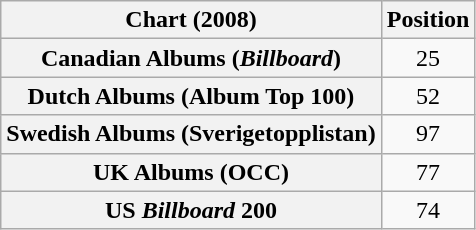<table class="wikitable sortable plainrowheaders" style="text-align:center">
<tr>
<th scope="col">Chart (2008)</th>
<th scope="col">Position</th>
</tr>
<tr>
<th scope="row">Canadian Albums (<em>Billboard</em>)</th>
<td>25</td>
</tr>
<tr>
<th scope="row">Dutch Albums (Album Top 100)</th>
<td>52</td>
</tr>
<tr>
<th scope="row">Swedish Albums (Sverigetopplistan)</th>
<td>97</td>
</tr>
<tr>
<th scope="row">UK Albums (OCC)</th>
<td>77</td>
</tr>
<tr>
<th scope="row">US <em>Billboard</em> 200</th>
<td>74</td>
</tr>
</table>
